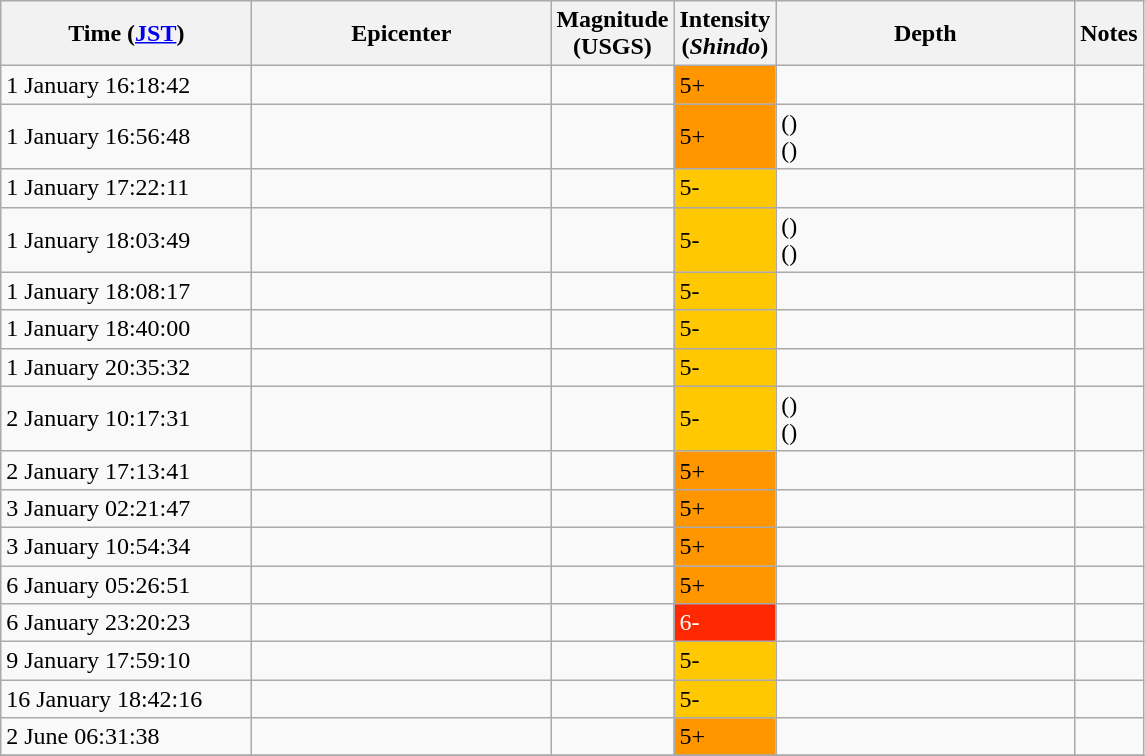<table class="wikitable">
<tr>
<th style="width: 10em;">Time (<a href='#'>JST</a>)</th>
<th style="width: 12em;">Epicenter</th>
<th>Magnitude<br>(USGS)</th>
<th>Intensity<br>(<em>Shindo</em>)</th>
<th style="width: 12em;">Depth</th>
<th>Notes</th>
</tr>
<tr>
<td>1 January 16:18:42</td>
<td></td>
<td></td>
<td style="background-color:#ff9600">5+</td>
<td></td>
<td></td>
</tr>
<tr>
<td>1 January 16:56:48</td>
<td></td>
<td></td>
<td style="background-color:#ff9600">5+</td>
<td> ()<br> ()</td>
<td></td>
</tr>
<tr>
<td>1 January 17:22:11</td>
<td></td>
<td></td>
<td style="background-color:#ffc800">5-</td>
<td></td>
<td></td>
</tr>
<tr>
<td>1 January 18:03:49</td>
<td></td>
<td></td>
<td style="background-color:#ffc800">5-</td>
<td> ()<br> ()</td>
<td></td>
</tr>
<tr>
<td>1 January 18:08:17</td>
<td></td>
<td></td>
<td style="background-color:#ffc800">5-</td>
<td></td>
<td></td>
</tr>
<tr>
<td>1 January 18:40:00</td>
<td></td>
<td></td>
<td style="background-color:#ffc800">5-</td>
<td></td>
<td></td>
</tr>
<tr>
<td>1 January 20:35:32</td>
<td></td>
<td></td>
<td style="background-color:#ffc800">5-</td>
<td></td>
<td></td>
</tr>
<tr>
<td>2 January 10:17:31</td>
<td></td>
<td></td>
<td style="background-color:#ffc800">5-</td>
<td> ()<br> ()</td>
<td></td>
</tr>
<tr>
<td>2 January 17:13:41</td>
<td></td>
<td></td>
<td style="background-color:#ff9600">5+</td>
<td></td>
<td></td>
</tr>
<tr>
<td>3 January 02:21:47</td>
<td></td>
<td></td>
<td style="background-color:#ff9600">5+</td>
<td></td>
<td></td>
</tr>
<tr>
<td>3 January 10:54:34</td>
<td></td>
<td></td>
<td style="background-color:#ff9600">5+</td>
<td></td>
<td></td>
</tr>
<tr>
<td>6 January 05:26:51</td>
<td></td>
<td></td>
<td style="background-color:#ff9600">5+</td>
<td></td>
<td></td>
</tr>
<tr>
<td>6 January 23:20:23</td>
<td></td>
<td></td>
<td style="background:#ff2800; color:white;">6-</td>
<td></td>
<td><br></td>
</tr>
<tr>
<td>9 January 17:59:10</td>
<td></td>
<td></td>
<td style="background-color:#ffc800">5-</td>
<td></td>
<td><br></td>
</tr>
<tr>
<td>16 January 18:42:16</td>
<td></td>
<td></td>
<td style="background-color:#ffc800">5-</td>
<td></td>
<td></td>
</tr>
<tr>
<td>2 June 06:31:38</td>
<td></td>
<td></td>
<td style="background-color:#ff9600">5+</td>
<td></td>
<td></td>
</tr>
<tr>
</tr>
</table>
